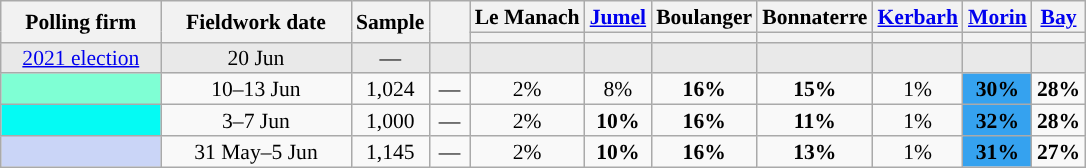<table class="wikitable" style="text-align:center;font-size:90%;line-height:14px;">
<tr>
<th rowspan="2" style="width:100px;">Polling firm</th>
<th rowspan="2" style="width:120px;">Fieldwork date</th>
<th rowspan="2" style="width:35px;">Sample</th>
<th rowspan="2" style="width:20px;"></th>
<th>Le Manach<br></th>
<th><a href='#'>Jumel</a><br></th>
<th>Boulanger<br></th>
<th>Bonnaterre<br></th>
<th><a href='#'>Kerbarh</a><br></th>
<th><a href='#'>Morin</a><br></th>
<th><a href='#'>Bay</a><br></th>
</tr>
<tr>
<th style="background:"></th>
<th style="background:"></th>
<th style="background:"></th>
<th style="background:"></th>
<th style="background:"></th>
<th style="background:"></th>
<th style="background:"></th>
</tr>
<tr style="background:#E9E9E9;">
<td><a href='#'>2021 election</a></td>
<td data-sort-value="2021-06-20">20 Jun</td>
<td>—</td>
<td></td>
<td></td>
<td></td>
<td></td>
<td></td>
<td></td>
<td></td>
<td></td>
</tr>
<tr>
<td style="background:aquamarine;"></td>
<td>10–13 Jun</td>
<td>1,024</td>
<td>—</td>
<td>2%</td>
<td>8%</td>
<td><strong>16%</strong></td>
<td><strong>15%</strong></td>
<td>1%</td>
<td style="background:#35A2EF;"><strong>30%</strong></td>
<td><strong>28%</strong></td>
</tr>
<tr>
<td style="background:#04FBF4;"></td>
<td>3–7 Jun</td>
<td>1,000</td>
<td>—</td>
<td>2%</td>
<td><strong>10%</strong></td>
<td><strong>16%</strong></td>
<td><strong>11%</strong></td>
<td>1%</td>
<td style="background:#35A2EF;"><strong>32%</strong></td>
<td><strong>28%</strong></td>
</tr>
<tr>
<td style="background:#CAD5F7;"></td>
<td>31 May–5 Jun</td>
<td>1,145</td>
<td>—</td>
<td>2%</td>
<td><strong>10%</strong></td>
<td><strong>16%</strong></td>
<td><strong>13%</strong></td>
<td>1%</td>
<td style="background:#35A2EF;"><strong>31%</strong></td>
<td><strong>27%</strong></td>
</tr>
</table>
